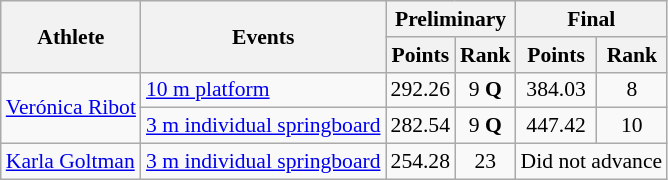<table class=wikitable style="font-size:90%">
<tr>
<th rowspan="2">Athlete</th>
<th rowspan="2">Events</th>
<th colspan="2">Preliminary</th>
<th colspan="2">Final</th>
</tr>
<tr>
<th>Points</th>
<th>Rank</th>
<th>Points</th>
<th>Rank</th>
</tr>
<tr>
<td rowspan=2><a href='#'>Verónica Ribot</a></td>
<td><a href='#'>10 m platform</a></td>
<td align="center">292.26</td>
<td align="center">9 <strong>Q</strong></td>
<td align="center">384.03</td>
<td align="center">8</td>
</tr>
<tr>
<td><a href='#'>3 m individual springboard</a></td>
<td align="center">282.54</td>
<td align="center">9 <strong>Q</strong></td>
<td align="center">447.42</td>
<td align="center">10</td>
</tr>
<tr>
<td><a href='#'>Karla Goltman</a></td>
<td><a href='#'>3 m individual springboard</a></td>
<td align="center">254.28</td>
<td align="center">23</td>
<td colspan="2" align="center">Did not advance</td>
</tr>
</table>
